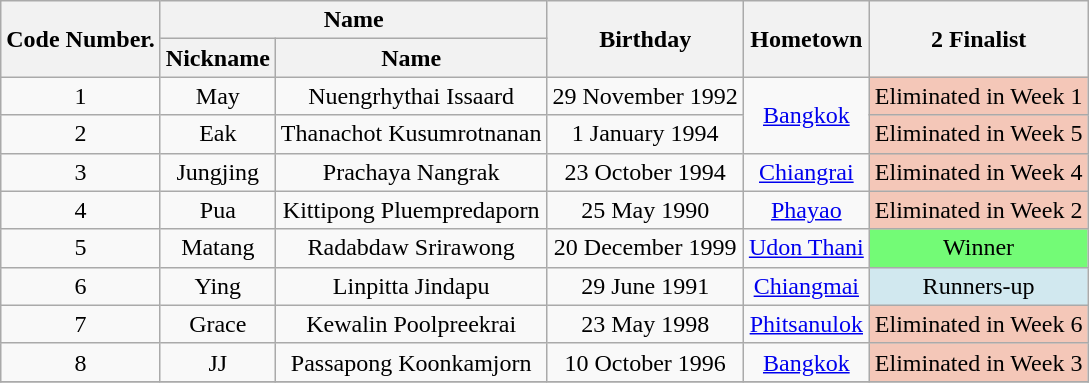<table class="wikitable" style="text-align:center;">
<tr>
<th rowspan="2">Code Number.</th>
<th colspan="2">Name</th>
<th rowspan="2">Birthday</th>
<th rowspan="2">Hometown</th>
<th rowspan="2">2 Finalist</th>
</tr>
<tr>
<th>Nickname</th>
<th>Name</th>
</tr>
<tr>
<td>1</td>
<td>May</td>
<td>Nuengrhythai Issaard</td>
<td>29 November 1992</td>
<td rowspan="2"><a href='#'>Bangkok</a></td>
<td style="text-align:center; background:#f4c7b8;">Eliminated in Week 1</td>
</tr>
<tr>
<td>2</td>
<td>Eak</td>
<td>Thanachot Kusumrotnanan</td>
<td>1 January 1994</td>
<td style="text-align:center; background:#f4c7b8;">Eliminated in Week 5</td>
</tr>
<tr>
<td>3</td>
<td>Jungjing</td>
<td>Prachaya Nangrak</td>
<td>23 October 1994</td>
<td><a href='#'>Chiangrai</a></td>
<td style="text-align:center; background:#f4c7b8;">Eliminated in Week 4</td>
</tr>
<tr>
<td>4</td>
<td>Pua</td>
<td>Kittipong Pluempredaporn</td>
<td>25 May 1990</td>
<td><a href='#'>Phayao </a></td>
<td style="text-align:center; background:#f4c7b8;">Eliminated in Week 2</td>
</tr>
<tr>
<td>5</td>
<td>Matang</td>
<td>Radabdaw Srirawong</td>
<td>20 December 1999</td>
<td><a href='#'>Udon Thani</a></td>
<td style="text-align:center; background:#73FB76">Winner</td>
</tr>
<tr>
<td>6</td>
<td>Ying</td>
<td>Linpitta Jindapu</td>
<td>29 June 1991</td>
<td><a href='#'>Chiangmai</a></td>
<td style="text-align:center; background:#D1E8EF">Runners-up</td>
</tr>
<tr>
<td>7</td>
<td>Grace</td>
<td>Kewalin Poolpreekrai</td>
<td>23 May 1998</td>
<td><a href='#'>Phitsanulok</a></td>
<td style="text-align:center; background:#f4c7b8;">Eliminated in Week 6</td>
</tr>
<tr>
<td>8</td>
<td>JJ</td>
<td>Passapong Koonkamjorn</td>
<td>10 October 1996</td>
<td><a href='#'>Bangkok</a></td>
<td style="text-align:center; background:#f4c7b8;">Eliminated in Week 3</td>
</tr>
<tr>
</tr>
</table>
